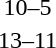<table style="text-align:center">
<tr>
<th width=200></th>
<th width=100></th>
<th width=200></th>
</tr>
<tr>
<td align=right><strong></strong></td>
<td>10–5</td>
<td align=left></td>
</tr>
<tr>
<td align=right><strong></strong></td>
<td>13–11</td>
<td align=left></td>
</tr>
</table>
